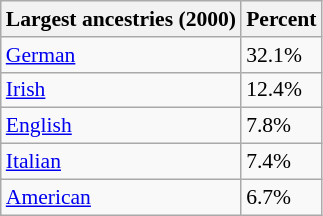<table class="wikitable sortable collapsible" style="font-size: 90%;">
<tr>
<th>Largest ancestries (2000)</th>
<th>Percent</th>
</tr>
<tr>
<td><a href='#'>German</a></td>
<td>32.1%</td>
</tr>
<tr>
<td><a href='#'>Irish</a></td>
<td>12.4%</td>
</tr>
<tr>
<td><a href='#'>English</a></td>
<td>7.8%</td>
</tr>
<tr>
<td><a href='#'>Italian</a></td>
<td>7.4%</td>
</tr>
<tr>
<td><a href='#'>American</a></td>
<td>6.7%</td>
</tr>
</table>
